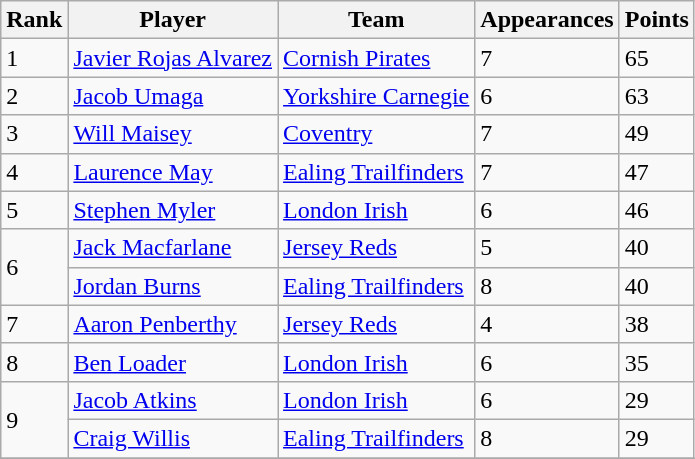<table class="wikitable">
<tr>
<th>Rank</th>
<th>Player</th>
<th>Team</th>
<th>Appearances</th>
<th>Points</th>
</tr>
<tr>
<td>1</td>
<td> <a href='#'>Javier Rojas Alvarez</a></td>
<td><a href='#'>Cornish Pirates</a></td>
<td>7</td>
<td>65</td>
</tr>
<tr>
<td>2</td>
<td> <a href='#'>Jacob Umaga</a></td>
<td><a href='#'>Yorkshire Carnegie</a></td>
<td>6</td>
<td>63</td>
</tr>
<tr>
<td>3</td>
<td> <a href='#'>Will Maisey</a></td>
<td><a href='#'>Coventry</a></td>
<td>7</td>
<td>49</td>
</tr>
<tr>
<td>4</td>
<td> <a href='#'>Laurence May</a></td>
<td><a href='#'>Ealing Trailfinders</a></td>
<td>7</td>
<td>47</td>
</tr>
<tr>
<td>5</td>
<td> <a href='#'>Stephen Myler</a></td>
<td><a href='#'>London Irish</a></td>
<td>6</td>
<td>46</td>
</tr>
<tr>
<td rowspan=2>6</td>
<td> <a href='#'>Jack Macfarlane</a></td>
<td><a href='#'>Jersey Reds</a></td>
<td>5</td>
<td>40</td>
</tr>
<tr>
<td> <a href='#'>Jordan Burns</a></td>
<td><a href='#'>Ealing Trailfinders</a></td>
<td>8</td>
<td>40</td>
</tr>
<tr>
<td>7</td>
<td> <a href='#'>Aaron Penberthy</a></td>
<td><a href='#'>Jersey Reds</a></td>
<td>4</td>
<td>38</td>
</tr>
<tr>
<td>8</td>
<td> <a href='#'>Ben Loader</a></td>
<td><a href='#'>London Irish</a></td>
<td>6</td>
<td>35</td>
</tr>
<tr>
<td rowspan=2>9</td>
<td> <a href='#'>Jacob Atkins</a></td>
<td><a href='#'>London Irish</a></td>
<td>6</td>
<td>29</td>
</tr>
<tr>
<td> <a href='#'>Craig Willis</a></td>
<td><a href='#'>Ealing Trailfinders</a></td>
<td>8</td>
<td>29</td>
</tr>
<tr>
</tr>
</table>
